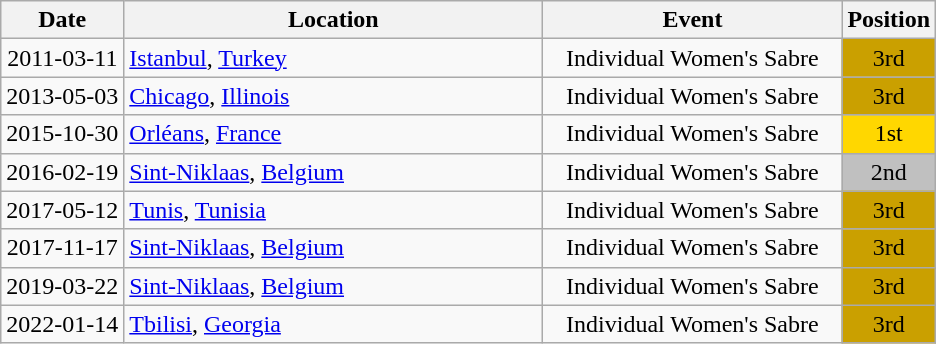<table class="wikitable" style="text-align:center;">
<tr>
<th>Date</th>
<th style="width:17em">Location</th>
<th style="width:12em">Event</th>
<th>Position</th>
</tr>
<tr>
<td>2011-03-11</td>
<td rowspan="1" align="left"> <a href='#'>Istanbul</a>, <a href='#'>Turkey</a></td>
<td>Individual Women's Sabre</td>
<td bgcolor="caramel">3rd</td>
</tr>
<tr>
<td>2013-05-03</td>
<td rowspan="1" align="left"> <a href='#'>Chicago</a>, <a href='#'>Illinois</a></td>
<td>Individual Women's Sabre</td>
<td bgcolor="caramel">3rd</td>
</tr>
<tr>
<td>2015-10-30</td>
<td rowspan="1" align="left"> <a href='#'>Orléans</a>, <a href='#'>France</a></td>
<td>Individual Women's Sabre</td>
<td bgcolor="gold">1st</td>
</tr>
<tr>
<td>2016-02-19</td>
<td rowspan="1" align="left"> <a href='#'>Sint-Niklaas</a>, <a href='#'>Belgium</a></td>
<td>Individual Women's Sabre</td>
<td bgcolor="silver">2nd</td>
</tr>
<tr>
<td rowspan="1">2017-05-12</td>
<td rowspan="1" align="left"> <a href='#'>Tunis</a>, <a href='#'>Tunisia</a></td>
<td>Individual Women's Sabre</td>
<td bgcolor="caramel">3rd</td>
</tr>
<tr>
<td>2017-11-17</td>
<td rowspan="1" align="left"> <a href='#'>Sint-Niklaas</a>, <a href='#'>Belgium</a></td>
<td>Individual Women's Sabre</td>
<td bgcolor="caramel">3rd</td>
</tr>
<tr>
<td>2019-03-22</td>
<td rowspan="1" align="left"> <a href='#'>Sint-Niklaas</a>, <a href='#'>Belgium</a></td>
<td>Individual Women's Sabre</td>
<td bgcolor="caramel">3rd</td>
</tr>
<tr>
<td>2022-01-14</td>
<td rowspan="1" align="left"> <a href='#'>Tbilisi</a>, <a href='#'>Georgia</a></td>
<td>Individual Women's Sabre</td>
<td bgcolor="caramel">3rd</td>
</tr>
</table>
